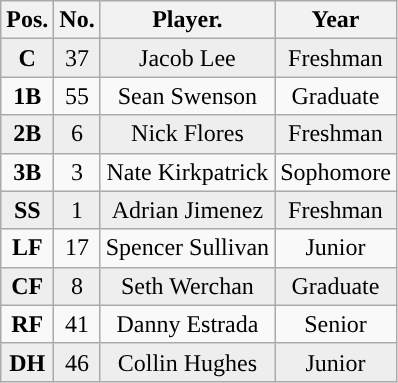<table class="wikitable non-sortable">
<tr>
<th style="text-align:center; ">Pos.</th>
<th style="text-align:center; ">No.</th>
<th style="text-align:center; ">Player.</th>
<th style="text-align:center; ">Year</th>
</tr>
<tr style="background:#eeeeee;text-align:center;">
<td><strong>C</strong></td>
<td>37</td>
<td>Jacob Lee</td>
<td>Freshman</td>
</tr>
<tr style="text-align:center;">
<td><strong>1B</strong></td>
<td>55</td>
<td>Sean Swenson</td>
<td>Graduate</td>
</tr>
<tr style="background:#eeeeee;text-align:center;">
<td><strong>2B</strong></td>
<td>6</td>
<td>Nick Flores</td>
<td>Freshman</td>
</tr>
<tr style="text-align:center;">
<td><strong>3B</strong></td>
<td>3</td>
<td>Nate Kirkpatrick</td>
<td>Sophomore</td>
</tr>
<tr style="background:#eeeeee;text-align:center;">
<td><strong>SS</strong></td>
<td>1</td>
<td>Adrian Jimenez</td>
<td>Freshman</td>
</tr>
<tr style="text-align:center;">
<td><strong>LF</strong></td>
<td>17</td>
<td>Spencer Sullivan</td>
<td>Junior</td>
</tr>
<tr style="background:#eeeeee;text-align:center;">
<td><strong>CF</strong></td>
<td>8</td>
<td>Seth Werchan</td>
<td>Graduate</td>
</tr>
<tr style="text-align:center;">
<td><strong>RF</strong></td>
<td>41</td>
<td>Danny Estrada</td>
<td>Senior</td>
</tr>
<tr style="background:#eeeeee;text-align:center;">
<td><strong>DH</strong></td>
<td>46</td>
<td>Collin Hughes</td>
<td>Junior</td>
</tr>
</table>
